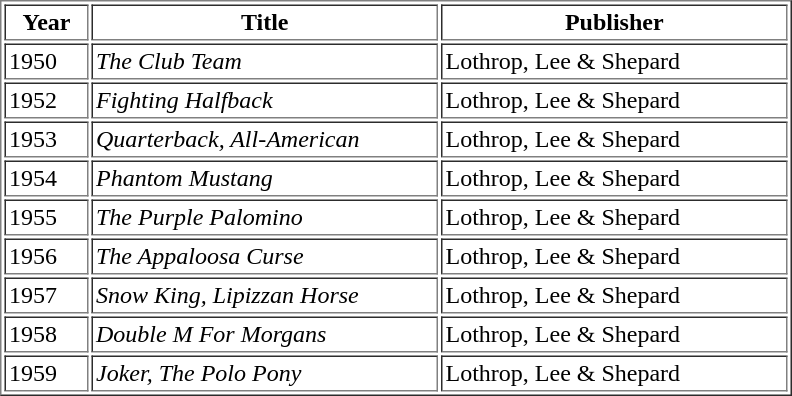<table border="1" cellpadding="2">
<tr>
<th width="50">Year</th>
<th width="225">Title</th>
<th width="225">Publisher</th>
</tr>
<tr>
<td>1950</td>
<td><em>The Club Team</em></td>
<td>Lothrop, Lee & Shepard</td>
</tr>
<tr>
<td>1952</td>
<td><em>Fighting Halfback</em></td>
<td>Lothrop, Lee & Shepard</td>
</tr>
<tr>
<td>1953</td>
<td><em>Quarterback, All-American</em></td>
<td>Lothrop, Lee & Shepard</td>
</tr>
<tr>
<td>1954</td>
<td><em>Phantom Mustang</em></td>
<td>Lothrop, Lee & Shepard</td>
</tr>
<tr>
<td>1955</td>
<td><em>The Purple Palomino</em></td>
<td>Lothrop, Lee & Shepard</td>
</tr>
<tr>
<td>1956</td>
<td><em>The Appaloosa Curse</em></td>
<td>Lothrop, Lee & Shepard</td>
</tr>
<tr>
<td>1957</td>
<td><em>Snow King, Lipizzan Horse</em></td>
<td>Lothrop, Lee & Shepard</td>
</tr>
<tr>
<td>1958</td>
<td><em>Double M For Morgans</em></td>
<td>Lothrop, Lee & Shepard</td>
</tr>
<tr>
<td>1959</td>
<td><em>Joker, The Polo Pony</em></td>
<td>Lothrop, Lee & Shepard</td>
</tr>
</table>
